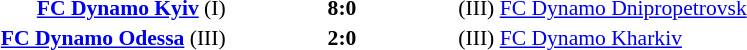<table width=100% cellspacing=1>
<tr>
<th width=20%></th>
<th width=12%></th>
<th width=20%></th>
<th></th>
</tr>
<tr style=font-size:90%>
<td align=right><strong><a href='#'>FC Dynamo Kyiv</a></strong> (I)</td>
<td align=center><strong>8:0</strong></td>
<td>(III) <a href='#'>FC Dynamo Dnipropetrovsk</a></td>
<td align=center></td>
</tr>
<tr style=font-size:90%>
<td align=right><strong><a href='#'>FC Dynamo Odessa</a></strong> (III)</td>
<td align=center><strong>2:0</strong></td>
<td>(III) <a href='#'>FC Dynamo Kharkiv</a></td>
<td align=center></td>
</tr>
</table>
